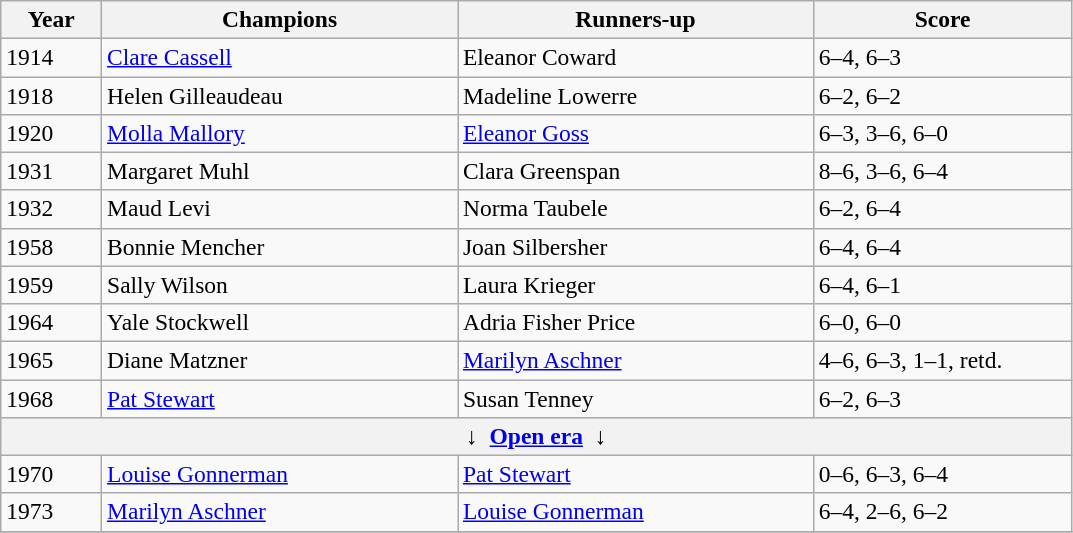<table class="wikitable" style="font-size:98%;">
<tr>
<th style="width:60px;">Year</th>
<th style="width:230px;">Champions</th>
<th style="width:230px;">Runners-up</th>
<th style="width:165px;">Score</th>
</tr>
<tr>
<td>1914</td>
<td>  <a href='#'>Clare Cassell</a></td>
<td> Eleanor Coward</td>
<td>6–4, 6–3</td>
</tr>
<tr>
<td>1918</td>
<td>  Helen Gilleaudeau</td>
<td> Madeline Lowerre</td>
<td>6–2, 6–2</td>
</tr>
<tr>
<td>1920</td>
<td> <a href='#'>Molla Mallory</a></td>
<td> <a href='#'>Eleanor Goss</a></td>
<td>6–3, 3–6, 6–0</td>
</tr>
<tr>
<td>1931</td>
<td>  Margaret Muhl</td>
<td> Clara Greenspan</td>
<td>8–6, 3–6, 6–4</td>
</tr>
<tr>
<td>1932</td>
<td> Maud Levi</td>
<td>  Norma Taubele</td>
<td>6–2, 6–4</td>
</tr>
<tr>
<td>1958</td>
<td> Bonnie Mencher</td>
<td> Joan Silbersher</td>
<td>6–4, 6–4</td>
</tr>
<tr>
<td>1959</td>
<td>  Sally Wilson</td>
<td> Laura Krieger</td>
<td>6–4, 6–1</td>
</tr>
<tr>
<td>1964</td>
<td> Yale Stockwell</td>
<td> Adria Fisher Price</td>
<td>6–0, 6–0</td>
</tr>
<tr>
<td>1965</td>
<td> Diane Matzner</td>
<td> <a href='#'>Marilyn Aschner</a></td>
<td>4–6, 6–3, 1–1, retd.</td>
</tr>
<tr>
<td>1968</td>
<td> <a href='#'>Pat Stewart</a></td>
<td> Susan Tenney</td>
<td>6–2, 6–3</td>
</tr>
<tr>
<th colspan=4 align=center>↓  <a href='#'>Open era</a>  ↓</th>
</tr>
<tr>
<td>1970</td>
<td> <a href='#'>Louise Gonnerman</a></td>
<td> <a href='#'>Pat Stewart</a></td>
<td>0–6, 6–3, 6–4</td>
</tr>
<tr>
<td>1973</td>
<td> <a href='#'>Marilyn Aschner</a></td>
<td> <a href='#'>Louise Gonnerman</a></td>
<td>6–4, 2–6, 6–2</td>
</tr>
<tr>
</tr>
</table>
